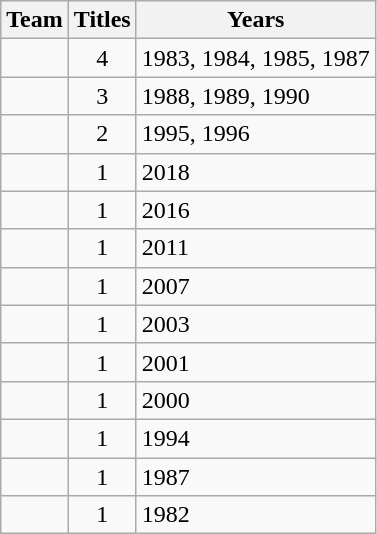<table class="wikitable sortable" style="text-align:center">
<tr>
<th>Team</th>
<th>Titles</th>
<th>Years</th>
</tr>
<tr>
<td style=><em></em></td>
<td>4</td>
<td align=left>1983, 1984, 1985, 1987</td>
</tr>
<tr>
<td style=><em></em></td>
<td>3</td>
<td align=left>1988, 1989, 1990</td>
</tr>
<tr>
<td style=><em></em></td>
<td>2</td>
<td align=left>1995, 1996</td>
</tr>
<tr>
<td style=><em></em></td>
<td>1</td>
<td align=left>2018</td>
</tr>
<tr>
<td style=><em></em></td>
<td>1</td>
<td align=left>2016</td>
</tr>
<tr>
<td style=><em></em></td>
<td>1</td>
<td align=left>2011</td>
</tr>
<tr>
<td style=><em></em></td>
<td>1</td>
<td align=left>2007</td>
</tr>
<tr>
<td style=><em></em></td>
<td>1</td>
<td align=left>2003</td>
</tr>
<tr>
<td style=><em></em></td>
<td>1</td>
<td align=left>2001</td>
</tr>
<tr>
<td style=><em></em></td>
<td>1</td>
<td align=left>2000</td>
</tr>
<tr>
<td style=><em></em></td>
<td>1</td>
<td align=left>1994</td>
</tr>
<tr>
<td style=><em></em></td>
<td>1</td>
<td align=left>1987</td>
</tr>
<tr>
<td style=><em></em></td>
<td>1</td>
<td align=left>1982</td>
</tr>
</table>
